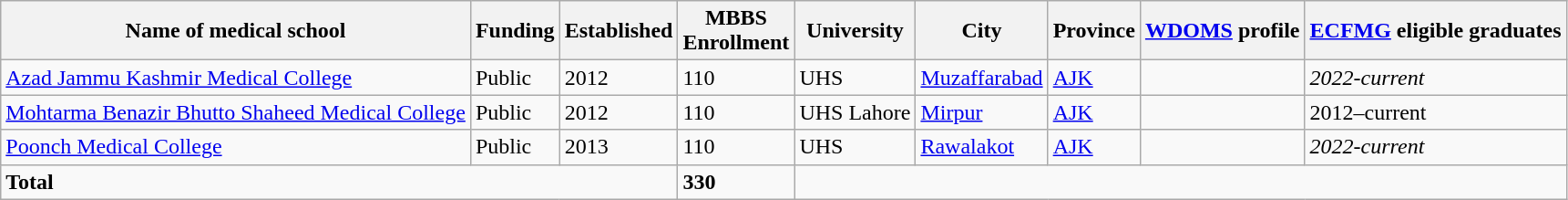<table class="wikitable sortable static-row-numbers static-row-header-hash">
<tr>
<th>Name of medical school</th>
<th>Funding</th>
<th>Established</th>
<th>MBBS<br>Enrollment</th>
<th>University</th>
<th>City</th>
<th>Province</th>
<th><a href='#'>WDOMS</a> profile</th>
<th><a href='#'>ECFMG</a> eligible graduates</th>
</tr>
<tr>
<td><a href='#'>Azad Jammu Kashmir Medical College</a></td>
<td>Public</td>
<td>2012</td>
<td>110</td>
<td>UHS</td>
<td><a href='#'>Muzaffarabad</a></td>
<td><a href='#'>AJK</a></td>
<td></td>
<td><em>2022-current </em></td>
</tr>
<tr>
<td><a href='#'>Mohtarma Benazir Bhutto Shaheed Medical College</a></td>
<td>Public</td>
<td>2012</td>
<td>110</td>
<td>UHS Lahore</td>
<td><a href='#'>Mirpur</a></td>
<td><a href='#'>AJK</a></td>
<td></td>
<td>2012–current</td>
</tr>
<tr>
<td><a href='#'>Poonch Medical College</a></td>
<td>Public</td>
<td>2013</td>
<td>110</td>
<td>UHS</td>
<td><a href='#'>Rawalakot</a></td>
<td><a href='#'>AJK</a></td>
<td></td>
<td><em>2022-current </em></td>
</tr>
<tr>
<td colspan="3"><strong>Total</strong></td>
<td><strong>330</strong></td>
<td colspan="5"></td>
</tr>
</table>
